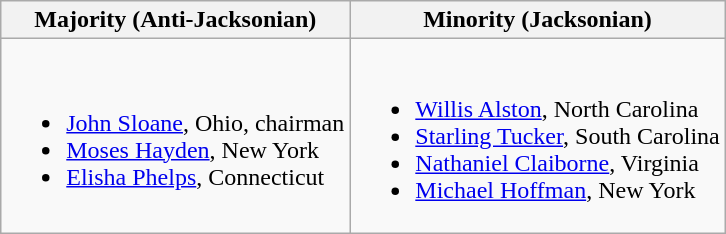<table class=wikitable>
<tr>
<th>Majority (Anti-Jacksonian)</th>
<th>Minority (Jacksonian)</th>
</tr>
<tr>
<td><br><ul><li><a href='#'>John Sloane</a>, Ohio, chairman</li><li><a href='#'>Moses Hayden</a>, New York</li><li><a href='#'>Elisha Phelps</a>, Connecticut</li></ul></td>
<td><br><ul><li><a href='#'>Willis Alston</a>, North Carolina</li><li><a href='#'>Starling Tucker</a>, South Carolina</li><li><a href='#'>Nathaniel Claiborne</a>, Virginia</li><li><a href='#'>Michael Hoffman</a>, New York</li></ul></td>
</tr>
</table>
